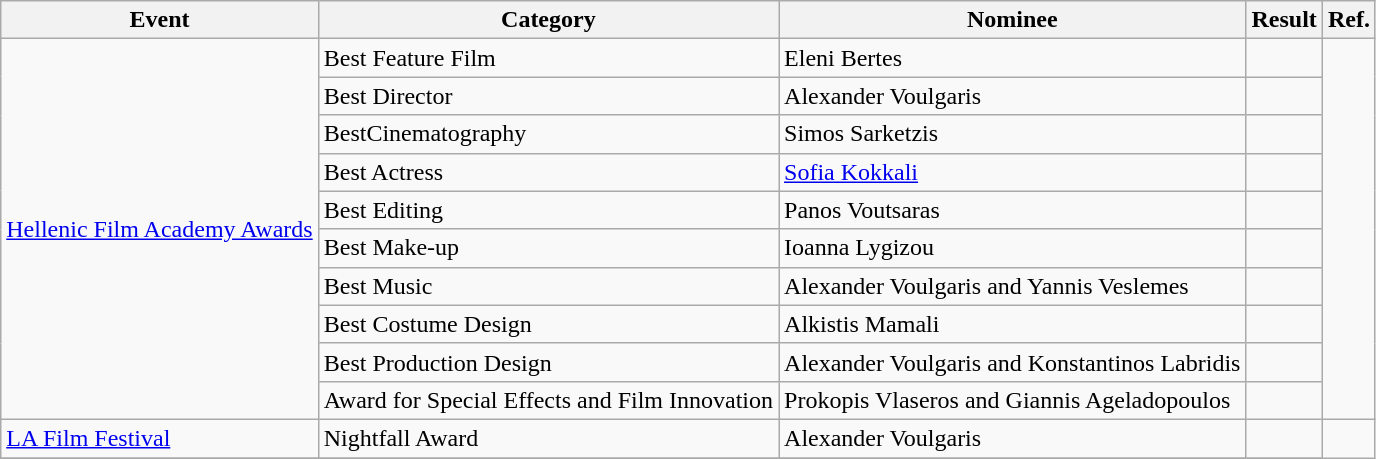<table class="wikitable sortable">
<tr>
<th>Event</th>
<th>Category</th>
<th>Nominee</th>
<th>Result</th>
<th>Ref.</th>
</tr>
<tr>
<td rowspan="10"><a href='#'>Hellenic Film Academy Awards</a></td>
<td>Best Feature Film</td>
<td>Eleni Bertes</td>
<td></td>
<td rowspan="10"></td>
</tr>
<tr>
<td>Best Director</td>
<td>Alexander Voulgaris</td>
<td></td>
</tr>
<tr>
<td>BestCinematography</td>
<td>Simos Sarketzis</td>
<td></td>
</tr>
<tr>
<td>Best Actress</td>
<td><a href='#'>Sofia Kokkali</a></td>
<td></td>
</tr>
<tr>
<td>Best Editing</td>
<td>Panos Voutsaras</td>
<td></td>
</tr>
<tr>
<td>Best Make-up</td>
<td>Ioanna Lygizou</td>
<td></td>
</tr>
<tr>
<td>Best Music</td>
<td>Alexander Voulgaris and Yannis Veslemes</td>
<td></td>
</tr>
<tr>
<td>Best Costume Design</td>
<td>Alkistis Mamali</td>
<td></td>
</tr>
<tr>
<td>Best Production Design</td>
<td>Alexander Voulgaris and Konstantinos Labridis</td>
<td></td>
</tr>
<tr>
<td>Award for Special Effects and Film Innovation</td>
<td>Prokopis Vlaseros and Giannis Ageladopoulos</td>
<td></td>
</tr>
<tr>
<td><a href='#'>LA Film Festival</a></td>
<td>Nightfall Award</td>
<td>Alexander Voulgaris</td>
<td></td>
<td rowspan="10"></td>
</tr>
<tr>
</tr>
</table>
